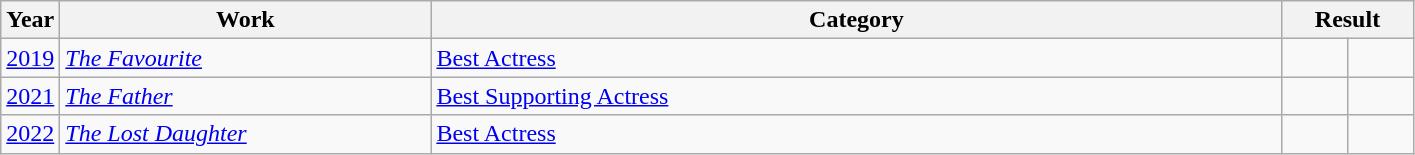<table class=wikitable>
<tr>
<th scope="col" style="width:1em;">Year</th>
<th scope="col" style="width:15em;">Work</th>
<th scope="col" style="width:35em;">Category</th>
<th scope="col" style="width:5em;" colspan=2>Result</th>
</tr>
<tr>
<td><a href='#'>2019</a></td>
<td><em><a href='#'>The Favourite</a></em></td>
<td><a href='#'>Best Actress</a></td>
<td></td>
<td style="text-align:center;"></td>
</tr>
<tr>
<td><a href='#'>2021</a></td>
<td><em><a href='#'>The Father</a></em></td>
<td><a href='#'>Best Supporting Actress</a></td>
<td></td>
<td style="text-align:center;"></td>
</tr>
<tr>
<td><a href='#'>2022</a></td>
<td><em><a href='#'>The Lost Daughter</a></em></td>
<td><a href='#'>Best Actress</a></td>
<td></td>
<td style="text-align:center;"></td>
</tr>
</table>
